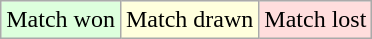<table class="wikitable">
<tr>
<td style="background:#ddffdd">Match won</td>
<td style="background:#ffffdd">Match drawn</td>
<td style="background:#ffdddd">Match lost</td>
</tr>
</table>
